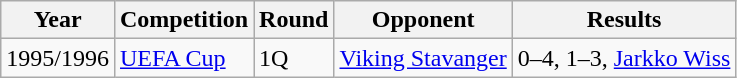<table class="wikitable" style="margin: 0 0 0 0;">
<tr>
<th>Year</th>
<th>Competition</th>
<th>Round</th>
<th>Opponent</th>
<th>Results</th>
</tr>
<tr>
<td>1995/1996</td>
<td><a href='#'>UEFA Cup</a></td>
<td>1Q</td>
<td><a href='#'>Viking Stavanger</a></td>
<td>0–4, 1–3, <a href='#'>Jarkko Wiss</a></td>
</tr>
</table>
